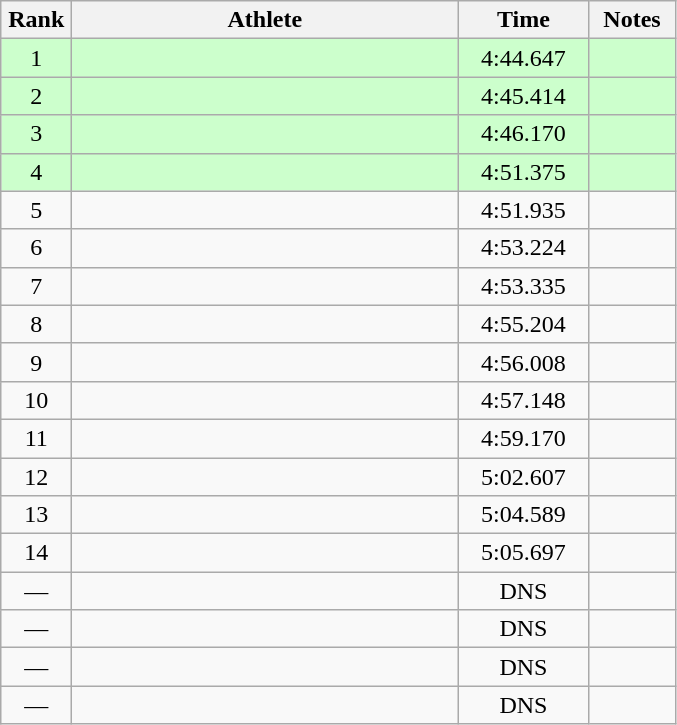<table class=wikitable style="text-align:center">
<tr>
<th width=40>Rank</th>
<th width=250>Athlete</th>
<th width=80>Time</th>
<th width=50>Notes</th>
</tr>
<tr bgcolor="ccffcc">
<td>1</td>
<td align=left></td>
<td>4:44.647</td>
<td></td>
</tr>
<tr bgcolor="ccffcc">
<td>2</td>
<td align=left></td>
<td>4:45.414</td>
<td></td>
</tr>
<tr bgcolor="ccffcc">
<td>3</td>
<td align=left></td>
<td>4:46.170</td>
<td></td>
</tr>
<tr bgcolor="ccffcc">
<td>4</td>
<td align=left></td>
<td>4:51.375</td>
<td></td>
</tr>
<tr>
<td>5</td>
<td align=left></td>
<td>4:51.935</td>
<td></td>
</tr>
<tr>
<td>6</td>
<td align=left></td>
<td>4:53.224</td>
<td></td>
</tr>
<tr>
<td>7</td>
<td align=left></td>
<td>4:53.335</td>
<td></td>
</tr>
<tr>
<td>8</td>
<td align=left></td>
<td>4:55.204</td>
<td></td>
</tr>
<tr>
<td>9</td>
<td align=left></td>
<td>4:56.008</td>
<td></td>
</tr>
<tr>
<td>10</td>
<td align=left></td>
<td>4:57.148</td>
<td></td>
</tr>
<tr>
<td>11</td>
<td align=left></td>
<td>4:59.170</td>
<td></td>
</tr>
<tr>
<td>12</td>
<td align=left></td>
<td>5:02.607</td>
<td></td>
</tr>
<tr>
<td>13</td>
<td align=left></td>
<td>5:04.589</td>
<td></td>
</tr>
<tr>
<td>14</td>
<td align=left></td>
<td>5:05.697</td>
<td></td>
</tr>
<tr>
<td>—</td>
<td align=left></td>
<td>DNS</td>
<td></td>
</tr>
<tr>
<td>—</td>
<td align=left></td>
<td>DNS</td>
<td></td>
</tr>
<tr>
<td>—</td>
<td align=left></td>
<td>DNS</td>
<td></td>
</tr>
<tr>
<td>—</td>
<td align=left></td>
<td>DNS</td>
<td></td>
</tr>
</table>
